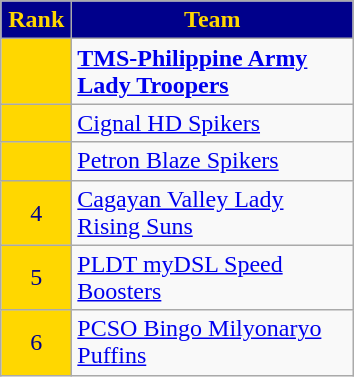<table class="wikitable" style="text-align: center;">
<tr>
<th width=40 style="background:#00008B; color:#FFD700;">Rank</th>
<th width=180 style="background:#00008B; color:#FFD700;">Team</th>
</tr>
<tr>
<td style="background:#FFD700; color:#00008B;"></td>
<td style="text-align:left;"><strong><a href='#'>TMS-Philippine Army Lady Troopers</a></strong></td>
</tr>
<tr>
<td style="background:#FFD700; color:#00008B;"></td>
<td style="text-align:left;"><a href='#'>Cignal HD Spikers</a></td>
</tr>
<tr>
<td style="background:#FFD700; color:#00008B;"></td>
<td style="text-align:left;"><a href='#'>Petron Blaze Spikers</a></td>
</tr>
<tr>
<td style="background:#FFD700; color:#00008B;">4</td>
<td style="text-align:left;"><a href='#'>Cagayan Valley Lady Rising Suns</a></td>
</tr>
<tr>
<td style="background:#FFD700; color:#00008B;">5</td>
<td style="text-align:left;"><a href='#'>PLDT myDSL Speed Boosters</a></td>
</tr>
<tr>
<td style="background:#FFD700; color:#00008B;">6</td>
<td style="text-align:left;"><a href='#'>PCSO Bingo Milyonaryo Puffins</a></td>
</tr>
</table>
